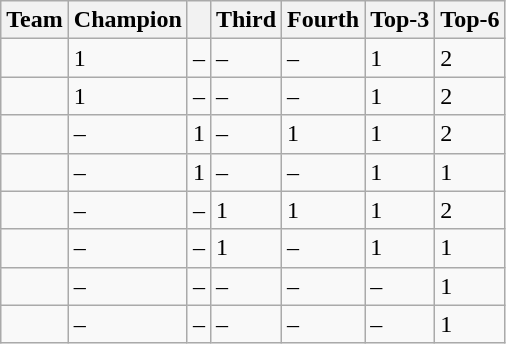<table class="wikitable">
<tr>
<th>Team</th>
<th>Champion</th>
<th></th>
<th>Third</th>
<th>Fourth</th>
<th>Top-3 </th>
<th>Top-6 </th>
</tr>
<tr>
<td align="left"></td>
<td>1</td>
<td>–</td>
<td>–</td>
<td>–</td>
<td>1</td>
<td>2</td>
</tr>
<tr>
<td></td>
<td>1</td>
<td>–</td>
<td>–</td>
<td>–</td>
<td>1</td>
<td>2</td>
</tr>
<tr>
<td align="left"></td>
<td>–</td>
<td>1</td>
<td>–</td>
<td>1</td>
<td>1</td>
<td>2</td>
</tr>
<tr>
<td></td>
<td>–</td>
<td>1</td>
<td>–</td>
<td>–</td>
<td>1</td>
<td>1</td>
</tr>
<tr>
<td></td>
<td>–</td>
<td>–</td>
<td>1</td>
<td>1</td>
<td>1</td>
<td>2</td>
</tr>
<tr>
<td align="left"></td>
<td>–</td>
<td>–</td>
<td>1</td>
<td>–</td>
<td>1</td>
<td>1</td>
</tr>
<tr>
<td></td>
<td>–</td>
<td>–</td>
<td>–</td>
<td>–</td>
<td>–</td>
<td>1</td>
</tr>
<tr>
<td align="left"></td>
<td>–</td>
<td>–</td>
<td>–</td>
<td>–</td>
<td>–</td>
<td>1</td>
</tr>
</table>
